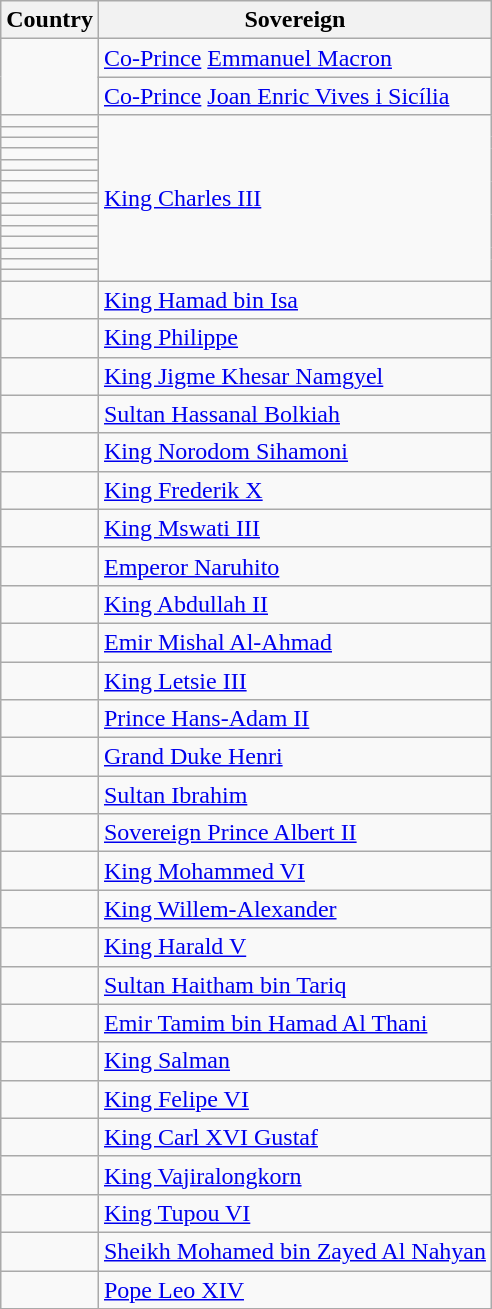<table class="wikitable sortable" style="text-align:right">
<tr>
<th>Country</th>
<th>Sovereign</th>
</tr>
<tr>
<td style="text-align:left;"  rowspan="2"></td>
<td style="text-align:left;"><a href='#'>Co-Prince</a> <a href='#'>Emmanuel Macron</a></td>
</tr>
<tr>
<td style="text-align:left;"><a href='#'>Co-Prince</a> <a href='#'>Joan Enric Vives i Sicília</a></td>
</tr>
<tr>
<td style="text-align:left;"></td>
<td style="text-align:left;" rowspan="15"><a href='#'>King Charles III</a></td>
</tr>
<tr>
<td style="text-align:left;"></td>
</tr>
<tr>
<td style="text-align:left;"></td>
</tr>
<tr>
<td style="text-align:left;"></td>
</tr>
<tr>
<td style="text-align:left;"></td>
</tr>
<tr>
<td style="text-align:left;"></td>
</tr>
<tr>
<td style="text-align:left;"></td>
</tr>
<tr>
<td style="text-align:left;"></td>
</tr>
<tr>
<td style="text-align:left;"></td>
</tr>
<tr>
<td style="text-align:left;"></td>
</tr>
<tr>
<td style="text-align:left;"></td>
</tr>
<tr>
<td style="text-align:left;"></td>
</tr>
<tr>
<td style="text-align:left;"></td>
</tr>
<tr>
<td style="text-align:left;"></td>
</tr>
<tr>
<td style="text-align:left;"></td>
</tr>
<tr>
<td style="text-align:left;"></td>
<td style="text-align:left;"><a href='#'>King Hamad bin Isa</a></td>
</tr>
<tr>
<td style="text-align:left;"></td>
<td style="text-align:left;"><a href='#'>King Philippe</a></td>
</tr>
<tr>
<td style="text-align:left;"></td>
<td style="text-align:left;"><a href='#'>King Jigme Khesar Namgyel</a></td>
</tr>
<tr>
<td style="text-align:left;"></td>
<td style="text-align:left;"><a href='#'>Sultan Hassanal Bolkiah</a></td>
</tr>
<tr>
<td style="text-align:left;"></td>
<td style="text-align:left;"><a href='#'>King Norodom Sihamoni</a></td>
</tr>
<tr>
<td style="text-align:left;"></td>
<td style="text-align:left;"><a href='#'>King Frederik X</a></td>
</tr>
<tr>
<td style="text-align:left;"></td>
<td style="text-align:left;"><a href='#'>King Mswati III</a></td>
</tr>
<tr>
<td style="text-align:left;"></td>
<td style="text-align:left;"><a href='#'>Emperor Naruhito</a></td>
</tr>
<tr>
<td style="text-align:left;"></td>
<td style="text-align:left;"><a href='#'>King Abdullah II</a></td>
</tr>
<tr>
<td style="text-align:left;"></td>
<td style="text-align:left;"><a href='#'>Emir Mishal Al-Ahmad</a></td>
</tr>
<tr>
<td style="text-align:left;"></td>
<td style="text-align:left;"><a href='#'>King Letsie III</a></td>
</tr>
<tr>
<td style="text-align:left;"></td>
<td style="text-align:left;"><a href='#'>Prince Hans-Adam II</a></td>
</tr>
<tr>
<td style="text-align:left;"></td>
<td style="text-align:left;"><a href='#'>Grand Duke Henri</a></td>
</tr>
<tr>
<td style="text-align:left;"></td>
<td style="text-align:left;"><a href='#'>Sultan Ibrahim</a></td>
</tr>
<tr>
<td style="text-align:left;"></td>
<td style="text-align:left;"><a href='#'>Sovereign Prince Albert II</a></td>
</tr>
<tr>
<td style="text-align:left;"></td>
<td style="text-align:left;"><a href='#'>King Mohammed VI</a></td>
</tr>
<tr>
<td style="text-align:left;"></td>
<td style="text-align:left;"><a href='#'>King Willem-Alexander</a></td>
</tr>
<tr>
<td style="text-align:left;"></td>
<td style="text-align:left;"><a href='#'>King Harald V</a></td>
</tr>
<tr>
<td style="text-align:left;"></td>
<td style="text-align:left;"><a href='#'>Sultan Haitham bin Tariq</a></td>
</tr>
<tr>
<td style="text-align:left;"></td>
<td style="text-align:left;"><a href='#'>Emir Tamim bin Hamad Al Thani</a></td>
</tr>
<tr>
<td style="text-align:left;"></td>
<td style="text-align:left;"><a href='#'>King Salman</a></td>
</tr>
<tr>
<td style="text-align:left;"></td>
<td style="text-align:left;"><a href='#'>King Felipe VI</a></td>
</tr>
<tr>
<td style="text-align:left;"></td>
<td style="text-align:left;"><a href='#'>King Carl XVI Gustaf</a></td>
</tr>
<tr>
<td style="text-align:left;"></td>
<td style="text-align:left;"><a href='#'>King Vajiralongkorn</a></td>
</tr>
<tr>
<td style="text-align:left;"></td>
<td style="text-align:left;"><a href='#'>King Tupou VI</a></td>
</tr>
<tr>
<td style="text-align:left;"></td>
<td style="text-align:left;"><a href='#'>Sheikh Mohamed bin Zayed Al Nahyan</a></td>
</tr>
<tr>
<td style="text-align:left;"></td>
<td style="text-align:left;"><a href='#'>Pope Leo XIV</a></td>
</tr>
</table>
